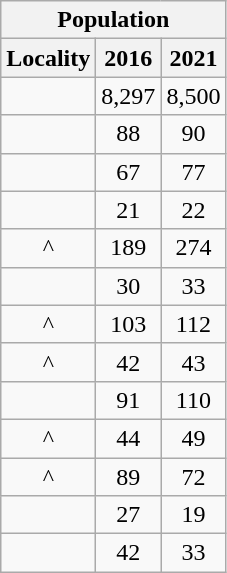<table class="wikitable" style="text-align:center;">
<tr>
<th colspan="3" style="text-align:center;  font-weight:bold">Population</th>
</tr>
<tr>
<th style="text-align:center; background:  font-weight:bold">Locality</th>
<th style="text-align:center; background:  font-weight:bold"><strong>2016</strong></th>
<th style="text-align:center; background:  font-weight:bold"><strong>2021</strong></th>
</tr>
<tr>
<td></td>
<td>8,297</td>
<td>8,500</td>
</tr>
<tr>
<td></td>
<td>88</td>
<td>90</td>
</tr>
<tr>
<td></td>
<td>67</td>
<td>77</td>
</tr>
<tr>
<td></td>
<td>21</td>
<td>22</td>
</tr>
<tr>
<td>^</td>
<td>189</td>
<td>274</td>
</tr>
<tr>
<td></td>
<td>30</td>
<td>33</td>
</tr>
<tr>
<td>^</td>
<td>103</td>
<td>112</td>
</tr>
<tr>
<td>^</td>
<td>42</td>
<td>43</td>
</tr>
<tr>
<td></td>
<td>91</td>
<td>110</td>
</tr>
<tr>
<td>^</td>
<td>44</td>
<td>49</td>
</tr>
<tr>
<td>^</td>
<td>89</td>
<td>72</td>
</tr>
<tr>
<td></td>
<td>27</td>
<td>19</td>
</tr>
<tr>
<td></td>
<td>42</td>
<td>33</td>
</tr>
</table>
